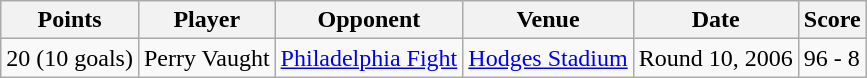<table class="wikitable" style="text-align:left;">
<tr>
<th>Points</th>
<th>Player</th>
<th>Opponent</th>
<th>Venue</th>
<th>Date</th>
<th>Score</th>
</tr>
<tr>
<td>20 (10 goals)</td>
<td style="text-align:left;">Perry Vaught</td>
<td><a href='#'>Philadelphia Fight</a></td>
<td><a href='#'>Hodges Stadium</a></td>
<td>Round 10, 2006</td>
<td>96 - 8</td>
</tr>
</table>
